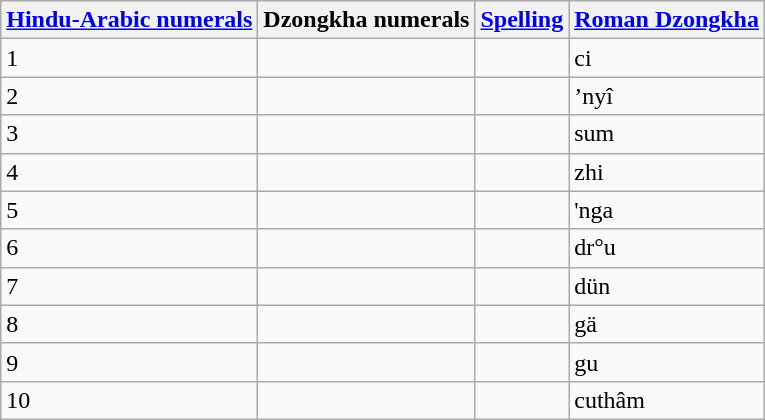<table class="wikitable">
<tr>
<th><a href='#'>Hindu-Arabic numerals</a></th>
<th>Dzongkha numerals</th>
<th><a href='#'>Spelling</a></th>
<th><a href='#'>Roman Dzongkha</a></th>
</tr>
<tr>
<td>1</td>
<td></td>
<td></td>
<td>ci</td>
</tr>
<tr>
<td>2</td>
<td></td>
<td></td>
<td>’nyî</td>
</tr>
<tr>
<td>3</td>
<td></td>
<td></td>
<td>sum</td>
</tr>
<tr>
<td>4</td>
<td></td>
<td></td>
<td>zhi</td>
</tr>
<tr>
<td>5</td>
<td></td>
<td></td>
<td>'nga</td>
</tr>
<tr>
<td>6</td>
<td></td>
<td></td>
<td>dr°u</td>
</tr>
<tr>
<td>7</td>
<td></td>
<td></td>
<td>dün</td>
</tr>
<tr>
<td>8</td>
<td></td>
<td></td>
<td>gä</td>
</tr>
<tr>
<td>9</td>
<td></td>
<td></td>
<td>gu</td>
</tr>
<tr>
<td>10</td>
<td></td>
<td></td>
<td>cuthâm</td>
</tr>
</table>
